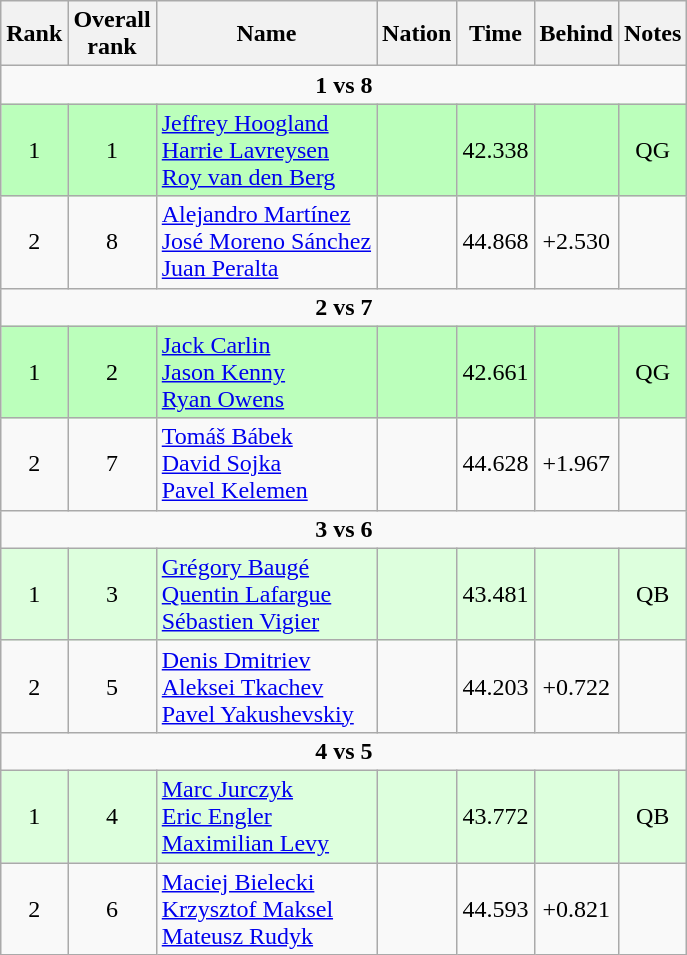<table class="wikitable sortable" style="text-align:center">
<tr>
<th>Rank</th>
<th>Overall<br>rank</th>
<th>Name</th>
<th>Nation</th>
<th>Time</th>
<th>Behind</th>
<th>Notes</th>
</tr>
<tr>
<td colspan=7><strong>1 vs 8</strong></td>
</tr>
<tr bgcolor=bbffbb>
<td>1</td>
<td>1</td>
<td align=left><a href='#'>Jeffrey Hoogland</a><br><a href='#'>Harrie Lavreysen</a><br><a href='#'>Roy van den Berg</a></td>
<td align=left></td>
<td>42.338</td>
<td></td>
<td>QG</td>
</tr>
<tr>
<td>2</td>
<td>8</td>
<td align=left><a href='#'>Alejandro Martínez</a><br><a href='#'>José Moreno Sánchez</a><br><a href='#'>Juan Peralta</a></td>
<td align=left></td>
<td>44.868</td>
<td>+2.530</td>
<td></td>
</tr>
<tr>
<td colspan=7><strong>2 vs 7</strong></td>
</tr>
<tr bgcolor=bbffbb>
<td>1</td>
<td>2</td>
<td align=left><a href='#'>Jack Carlin</a><br><a href='#'>Jason Kenny</a><br><a href='#'>Ryan Owens</a></td>
<td align=left></td>
<td>42.661</td>
<td></td>
<td>QG</td>
</tr>
<tr>
<td>2</td>
<td>7</td>
<td align=left><a href='#'>Tomáš Bábek</a><br><a href='#'>David Sojka</a><br><a href='#'>Pavel Kelemen</a></td>
<td align=left></td>
<td>44.628</td>
<td>+1.967</td>
<td></td>
</tr>
<tr>
<td colspan=7><strong>3 vs 6</strong></td>
</tr>
<tr bgcolor=ddffdd>
<td>1</td>
<td>3</td>
<td align=left><a href='#'>Grégory Baugé</a><br><a href='#'>Quentin Lafargue</a><br><a href='#'>Sébastien Vigier</a></td>
<td align=left></td>
<td>43.481</td>
<td></td>
<td>QB</td>
</tr>
<tr>
<td>2</td>
<td>5</td>
<td align=left><a href='#'>Denis Dmitriev</a><br><a href='#'>Aleksei Tkachev</a><br><a href='#'>Pavel Yakushevskiy</a></td>
<td align=left></td>
<td>44.203</td>
<td>+0.722</td>
<td></td>
</tr>
<tr>
<td colspan=7><strong>4 vs 5</strong></td>
</tr>
<tr bgcolor=ddffdd>
<td>1</td>
<td>4</td>
<td align=left><a href='#'>Marc Jurczyk</a><br><a href='#'>Eric Engler</a><br><a href='#'>Maximilian Levy</a></td>
<td align=left></td>
<td>43.772</td>
<td></td>
<td>QB</td>
</tr>
<tr>
<td>2</td>
<td>6</td>
<td align=left><a href='#'>Maciej Bielecki</a><br><a href='#'>Krzysztof Maksel</a><br><a href='#'>Mateusz Rudyk</a></td>
<td align=left></td>
<td>44.593</td>
<td>+0.821</td>
<td></td>
</tr>
</table>
